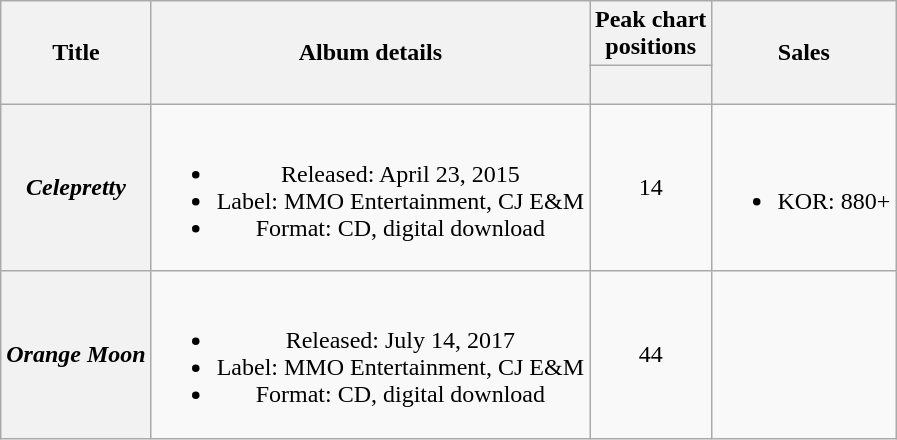<table class="wikitable plainrowheaders" style="text-align:center">
<tr>
<th scope="col" rowspan="2">Title</th>
<th scope="col" rowspan="2">Album details</th>
<th scope="col" colspan="1">Peak chart<br>positions</th>
<th scope="col" rowspan="2">Sales</th>
</tr>
<tr>
<th><br></th>
</tr>
<tr>
<th scope="row"><em>Celepretty</em></th>
<td><br><ul><li>Released: April 23, 2015</li><li>Label: MMO Entertainment, CJ E&M</li><li>Format: CD, digital download</li></ul></td>
<td>14</td>
<td><br><ul><li>KOR: 880+</li></ul></td>
</tr>
<tr>
<th scope="row"><em>Orange Moon</em></th>
<td><br><ul><li>Released: July 14, 2017</li><li>Label: MMO Entertainment, CJ E&M</li><li>Format: CD, digital download</li></ul></td>
<td>44</td>
<td></td>
</tr>
</table>
